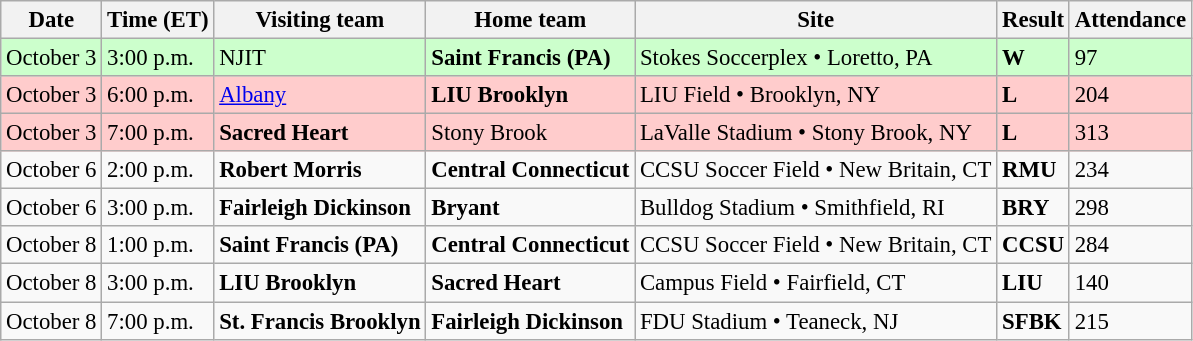<table class="wikitable" style="font-size:95%;">
<tr>
<th>Date</th>
<th>Time (ET)</th>
<th>Visiting team</th>
<th>Home team</th>
<th>Site</th>
<th>Result</th>
<th>Attendance</th>
</tr>
<tr style="background:#cfc;">
<td>October 3</td>
<td>3:00 p.m.</td>
<td>NJIT</td>
<td><strong>Saint Francis (PA)</strong></td>
<td>Stokes Soccerplex • Loretto, PA</td>
<td><strong>W</strong> </td>
<td>97</td>
</tr>
<tr style="background:#fcc;">
<td>October 3</td>
<td>6:00 p.m.</td>
<td><a href='#'>Albany</a></td>
<td><strong>LIU Brooklyn</strong></td>
<td>LIU Field • Brooklyn, NY</td>
<td><strong>L</strong>  </td>
<td>204</td>
</tr>
<tr style="background:#fcc;">
<td>October 3</td>
<td>7:00 p.m.</td>
<td><strong>Sacred Heart</strong></td>
<td>Stony Brook</td>
<td>LaValle Stadium • Stony Brook, NY</td>
<td><strong>L</strong> </td>
<td>313</td>
</tr>
<tr>
<td>October 6</td>
<td>2:00 p.m.</td>
<td><strong>Robert Morris</strong></td>
<td><strong>Central Connecticut</strong></td>
<td>CCSU Soccer Field • New Britain, CT</td>
<td><strong>RMU</strong> </td>
<td>234</td>
</tr>
<tr>
<td>October 6</td>
<td>3:00 p.m.</td>
<td><strong>Fairleigh Dickinson</strong></td>
<td><strong>Bryant</strong></td>
<td>Bulldog Stadium • Smithfield, RI</td>
<td><strong>BRY</strong> </td>
<td>298</td>
</tr>
<tr>
<td>October 8</td>
<td>1:00 p.m.</td>
<td><strong>Saint Francis (PA)</strong></td>
<td><strong>Central Connecticut</strong></td>
<td>CCSU Soccer Field • New Britain, CT</td>
<td><strong>CCSU</strong> </td>
<td>284</td>
</tr>
<tr>
<td>October 8</td>
<td>3:00 p.m.</td>
<td><strong>LIU Brooklyn</strong></td>
<td><strong>Sacred Heart</strong></td>
<td>Campus Field • Fairfield, CT</td>
<td><strong>LIU</strong> </td>
<td>140</td>
</tr>
<tr>
<td>October 8</td>
<td>7:00 p.m.</td>
<td><strong>St. Francis Brooklyn</strong></td>
<td><strong>Fairleigh Dickinson</strong></td>
<td>FDU Stadium • Teaneck, NJ</td>
<td><strong>SFBK</strong> </td>
<td>215</td>
</tr>
</table>
